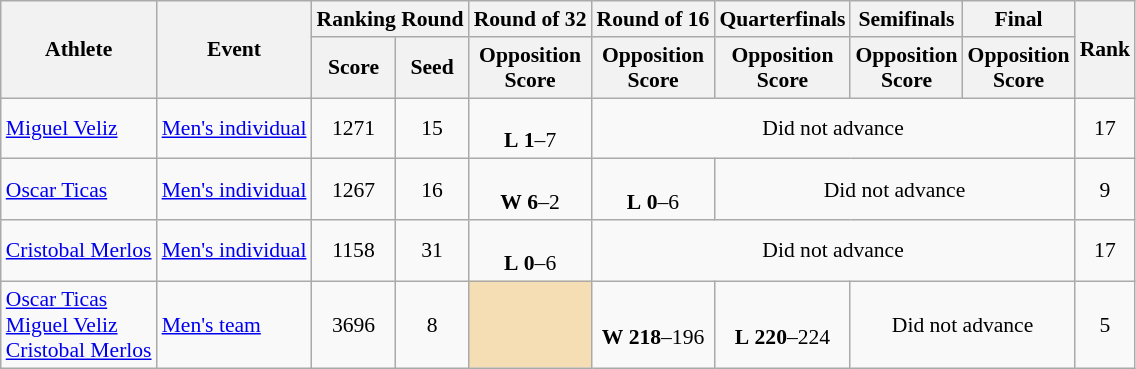<table class="wikitable" style="font-size:90%">
<tr>
<th rowspan="2">Athlete</th>
<th rowspan="2">Event</th>
<th colspan="2">Ranking Round</th>
<th>Round of 32</th>
<th>Round of 16</th>
<th>Quarterfinals</th>
<th>Semifinals</th>
<th>Final</th>
<th rowspan="2">Rank</th>
</tr>
<tr>
<th>Score</th>
<th>Seed</th>
<th>Opposition<br>Score</th>
<th>Opposition<br>Score</th>
<th>Opposition<br>Score</th>
<th>Opposition<br>Score</th>
<th>Opposition<br>Score</th>
</tr>
<tr>
<td><a href='#'>Miguel Veliz</a></td>
<td><a href='#'>Men's individual</a></td>
<td align=center>1271</td>
<td align=center>15</td>
<td align=center><br> <strong>L</strong> <strong>1</strong>–7</td>
<td align=center colspan=4>Did not advance</td>
<td align=center>17</td>
</tr>
<tr>
<td><a href='#'>Oscar Ticas</a></td>
<td><a href='#'>Men's individual</a></td>
<td align=center>1267</td>
<td align=center>16</td>
<td align=center><br> <strong>W</strong> <strong>6</strong>–2</td>
<td align=center><br> <strong>L</strong> <strong>0</strong>–6</td>
<td align=center colspan=3>Did not advance</td>
<td align=center>9</td>
</tr>
<tr>
<td><a href='#'>Cristobal Merlos</a></td>
<td><a href='#'>Men's individual</a></td>
<td align=center>1158</td>
<td align=center>31</td>
<td align=center><br> <strong>L</strong> <strong>0</strong>–6</td>
<td align=center colspan=4>Did not advance</td>
<td align=center>17</td>
</tr>
<tr>
<td><a href='#'>Oscar Ticas</a><br><a href='#'>Miguel Veliz</a><br><a href='#'>Cristobal Merlos</a></td>
<td><a href='#'>Men's team</a></td>
<td align=center>3696</td>
<td align=center>8</td>
<td align=center bgcolor=wheat></td>
<td align=center><br> <strong>W</strong> <strong>218</strong>–196</td>
<td align=center><br> <strong>L</strong> <strong>220</strong>–224</td>
<td align=center colspan=2>Did not advance</td>
<td align=center>5</td>
</tr>
</table>
